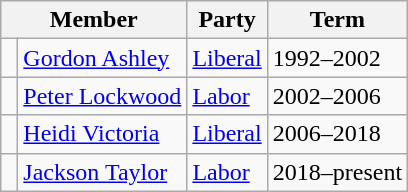<table class="wikitable">
<tr>
<th colspan="2">Member</th>
<th>Party</th>
<th>Term</th>
</tr>
<tr>
<td> </td>
<td><a href='#'>Gordon Ashley</a></td>
<td><a href='#'>Liberal</a></td>
<td>1992–2002</td>
</tr>
<tr>
<td> </td>
<td><a href='#'>Peter Lockwood</a></td>
<td><a href='#'>Labor</a></td>
<td>2002–2006</td>
</tr>
<tr>
<td> </td>
<td><a href='#'>Heidi Victoria</a></td>
<td><a href='#'>Liberal</a></td>
<td>2006–2018</td>
</tr>
<tr>
<td> </td>
<td><a href='#'>Jackson Taylor</a></td>
<td><a href='#'>Labor</a></td>
<td>2018–present</td>
</tr>
</table>
